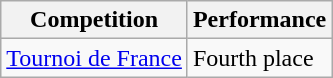<table class="wikitable">
<tr>
<th>Competition</th>
<th>Performance</th>
</tr>
<tr>
<td><a href='#'>Tournoi de France</a></td>
<td>Fourth place</td>
</tr>
</table>
